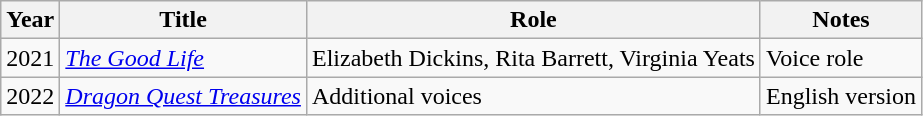<table class="wikitable sortable">
<tr>
<th>Year</th>
<th>Title</th>
<th>Role</th>
<th>Notes</th>
</tr>
<tr>
<td>2021</td>
<td><em><a href='#'>The Good Life</a></em></td>
<td>Elizabeth Dickins, Rita Barrett, Virginia Yeats</td>
<td>Voice role</td>
</tr>
<tr>
<td>2022</td>
<td><em><a href='#'>Dragon Quest Treasures</a></em></td>
<td>Additional voices</td>
<td>English version</td>
</tr>
</table>
